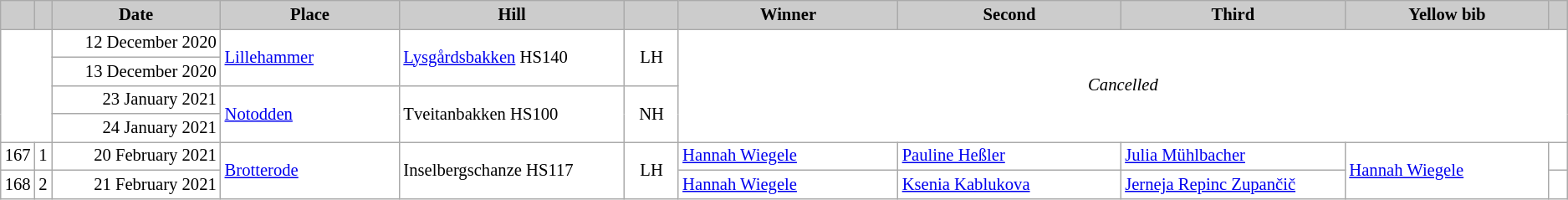<table class="wikitable plainrowheaders" style="background:#fff; font-size:86%; line-height:16px; border:grey solid 1px; border-collapse:collapse;">
<tr style="background:#ccc; text-align:center;">
<th scope="col" style="background:#ccc; width=30 px;"></th>
<th scope="col" style="background:#ccc; width=45 px;"></th>
<th scope="col" style="background:#ccc; width:140px;">Date</th>
<th scope="col" style="background:#ccc; width:150px;">Place</th>
<th scope="col" style="background:#ccc; width:190px;">Hill</th>
<th scope="col" style="background:#ccc; width:40px;"></th>
<th scope="col" style="background:#ccc; width:195px;">Winner</th>
<th scope="col" style="background:#ccc; width:195px;">Second</th>
<th scope="col" style="background:#ccc; width:195px;">Third</th>
<th scope="col" style="background:#ccc; width:180px;">Yellow bib</th>
<th scope="col" style="background:#ccc; width:10px;"></th>
</tr>
<tr>
<td rowspan=4 colspan=2></td>
<td align=right>12 December 2020</td>
<td rowspan=2> <a href='#'>Lillehammer</a></td>
<td rowspan=2><a href='#'>Lysgårdsbakken</a> HS140</td>
<td rowspan=2 align=center>LH</td>
<td colspan=5 rowspan=4 align=center><em>Cancelled</em></td>
</tr>
<tr>
<td align=right>13 December 2020</td>
</tr>
<tr>
<td align=right>23 January 2021</td>
<td rowspan=2> <a href='#'>Notodden</a></td>
<td rowspan=2>Tveitanbakken HS100</td>
<td rowspan=2 align=center>NH</td>
</tr>
<tr>
<td align=right>24 January 2021</td>
</tr>
<tr>
<td align=center>167</td>
<td align=center>1</td>
<td align=right>20 February 2021</td>
<td rowspan=2> <a href='#'>Brotterode</a></td>
<td rowspan=2>Inselbergschanze HS117</td>
<td rowspan=2 align=center>LH</td>
<td> <a href='#'>Hannah Wiegele</a></td>
<td> <a href='#'>Pauline Heßler</a></td>
<td> <a href='#'>Julia Mühlbacher</a></td>
<td rowspan=2> <a href='#'>Hannah Wiegele</a></td>
<td align=center></td>
</tr>
<tr>
<td align=center>168</td>
<td align=center>2</td>
<td align=right>21 February 2021</td>
<td> <a href='#'>Hannah Wiegele</a></td>
<td> <a href='#'>Ksenia Kablukova</a></td>
<td> <a href='#'>Jerneja Repinc Zupančič</a></td>
<td align=center></td>
</tr>
</table>
